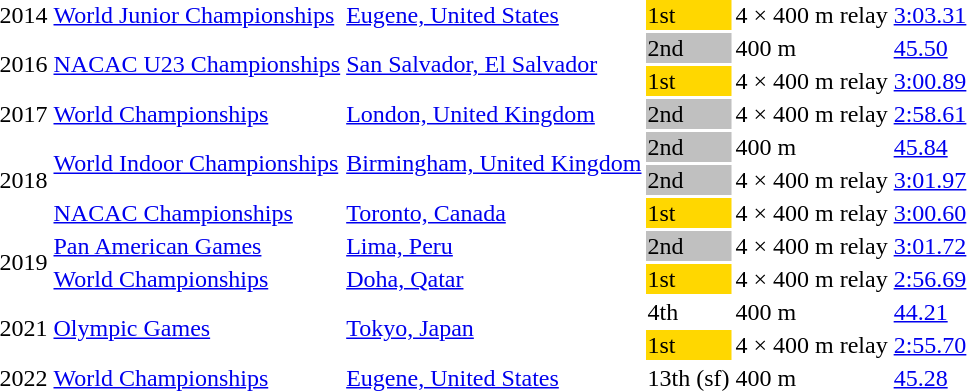<table>
<tr>
<td>2014</td>
<td><a href='#'>World Junior Championships</a></td>
<td><a href='#'>Eugene, United States</a></td>
<td bgcolor=gold>1st</td>
<td>4 × 400 m relay</td>
<td><a href='#'>3:03.31</a></td>
</tr>
<tr>
<td rowspan=2>2016</td>
<td rowspan=2><a href='#'>NACAC U23 Championships</a></td>
<td rowspan=2><a href='#'>San Salvador, El Salvador</a></td>
<td bgcolor=silver>2nd</td>
<td>400 m</td>
<td><a href='#'>45.50</a></td>
</tr>
<tr>
<td bgcolor=gold>1st</td>
<td>4 × 400 m relay</td>
<td><a href='#'>3:00.89</a></td>
</tr>
<tr>
<td>2017</td>
<td><a href='#'>World Championships</a></td>
<td><a href='#'>London, United Kingdom</a></td>
<td bgcolor=silver>2nd</td>
<td>4 × 400 m relay</td>
<td><a href='#'>2:58.61</a></td>
</tr>
<tr>
<td rowspan=3>2018</td>
<td rowspan=2><a href='#'>World Indoor Championships</a></td>
<td rowspan=2><a href='#'>Birmingham, United Kingdom</a></td>
<td bgcolor=silver>2nd</td>
<td>400 m</td>
<td><a href='#'>45.84</a></td>
</tr>
<tr>
<td bgcolor=silver>2nd</td>
<td>4 × 400 m relay</td>
<td><a href='#'>3:01.97</a></td>
</tr>
<tr>
<td><a href='#'>NACAC Championships</a></td>
<td><a href='#'>Toronto, Canada</a></td>
<td bgcolor=gold>1st</td>
<td>4 × 400 m relay</td>
<td><a href='#'>3:00.60</a></td>
</tr>
<tr>
<td rowspan=2>2019</td>
<td><a href='#'>Pan American Games</a></td>
<td><a href='#'>Lima, Peru</a></td>
<td bgcolor=silver>2nd</td>
<td>4 × 400 m relay</td>
<td><a href='#'>3:01.72</a></td>
</tr>
<tr>
<td><a href='#'>World Championships</a></td>
<td><a href='#'>Doha, Qatar</a></td>
<td bgcolor=gold>1st</td>
<td>4 × 400 m relay</td>
<td><a href='#'>2:56.69</a></td>
</tr>
<tr>
<td rowspan=2>2021</td>
<td rowspan=2><a href='#'>Olympic Games</a></td>
<td rowspan=2><a href='#'>Tokyo, Japan</a></td>
<td>4th</td>
<td>400 m</td>
<td><a href='#'>44.21</a> </td>
</tr>
<tr>
<td bgcolor=gold>1st</td>
<td>4 × 400 m relay</td>
<td><a href='#'>2:55.70</a> </td>
</tr>
<tr>
<td>2022</td>
<td><a href='#'>World Championships</a></td>
<td><a href='#'>Eugene, United States</a></td>
<td>13th (sf)</td>
<td>400 m</td>
<td><a href='#'>45.28</a></td>
</tr>
</table>
